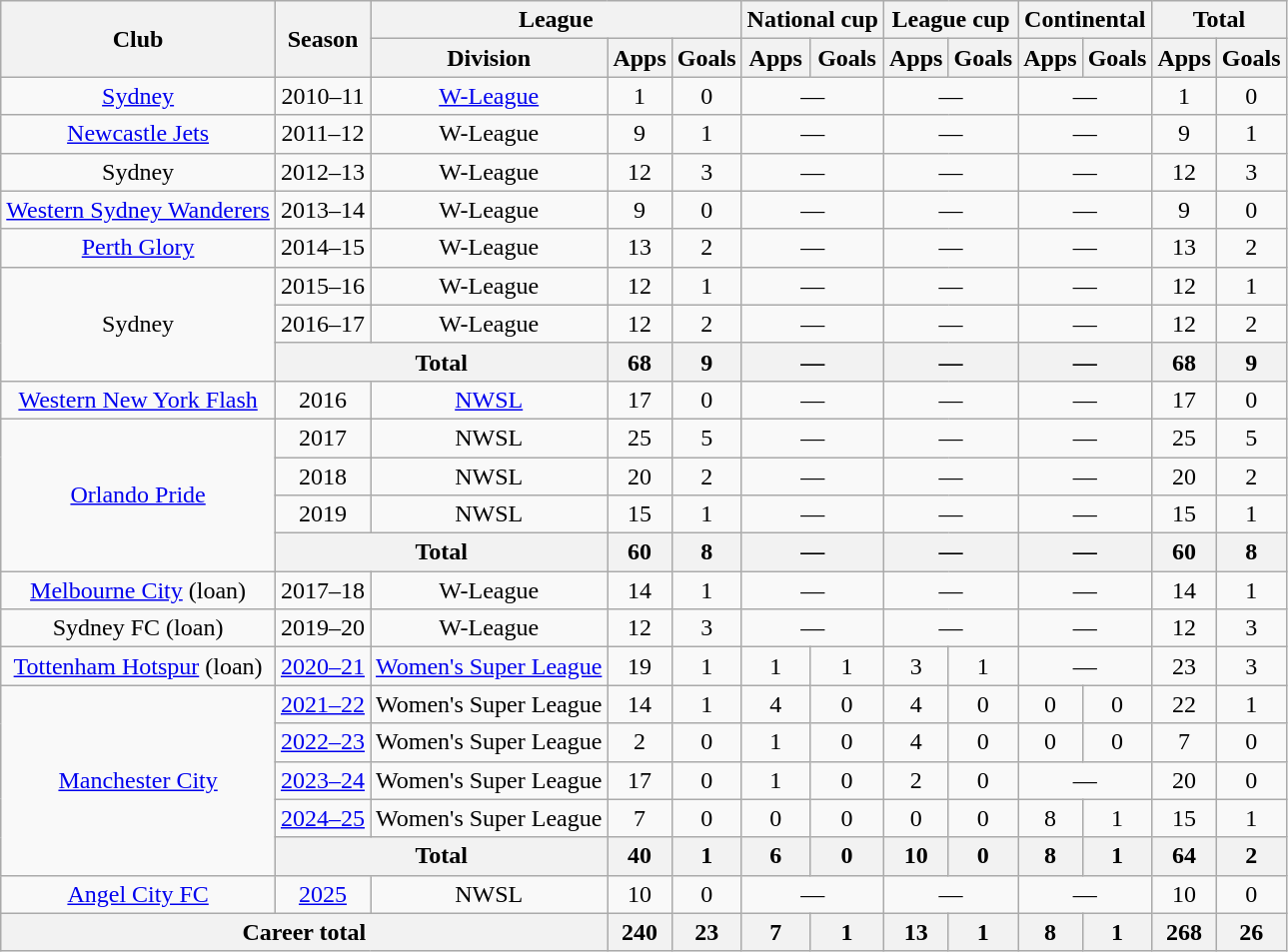<table class="wikitable" style="text-align:center">
<tr>
<th rowspan="2">Club</th>
<th rowspan="2">Season</th>
<th colspan="3">League</th>
<th colspan="2">National cup</th>
<th colspan="2">League cup</th>
<th colspan="2">Continental</th>
<th colspan="2">Total</th>
</tr>
<tr>
<th>Division</th>
<th>Apps</th>
<th>Goals</th>
<th>Apps</th>
<th>Goals</th>
<th>Apps</th>
<th>Goals</th>
<th>Apps</th>
<th>Goals</th>
<th>Apps</th>
<th>Goals</th>
</tr>
<tr>
<td><a href='#'>Sydney</a></td>
<td>2010–11</td>
<td><a href='#'>W-League</a></td>
<td>1</td>
<td>0</td>
<td colspan="2">—</td>
<td colspan="2">—</td>
<td colspan="2">—</td>
<td>1</td>
<td>0</td>
</tr>
<tr>
<td><a href='#'>Newcastle Jets</a></td>
<td>2011–12</td>
<td>W-League</td>
<td>9</td>
<td>1</td>
<td colspan="2">—</td>
<td colspan="2">—</td>
<td colspan="2">—</td>
<td>9</td>
<td>1</td>
</tr>
<tr>
<td>Sydney</td>
<td>2012–13</td>
<td>W-League</td>
<td>12</td>
<td>3</td>
<td colspan="2">—</td>
<td colspan="2">—</td>
<td colspan="2">—</td>
<td>12</td>
<td>3</td>
</tr>
<tr>
<td><a href='#'>Western Sydney Wanderers</a></td>
<td>2013–14</td>
<td>W-League</td>
<td>9</td>
<td>0</td>
<td colspan="2">—</td>
<td colspan="2">—</td>
<td colspan="2">—</td>
<td>9</td>
<td>0</td>
</tr>
<tr>
<td><a href='#'>Perth Glory</a></td>
<td>2014–15</td>
<td>W-League</td>
<td>13</td>
<td>2</td>
<td colspan="2">—</td>
<td colspan="2">—</td>
<td colspan="2">—</td>
<td>13</td>
<td>2</td>
</tr>
<tr>
<td rowspan="3">Sydney</td>
<td>2015–16</td>
<td>W-League</td>
<td>12</td>
<td>1</td>
<td colspan="2">—</td>
<td colspan="2">—</td>
<td colspan="2">—</td>
<td>12</td>
<td>1</td>
</tr>
<tr>
<td>2016–17</td>
<td>W-League</td>
<td>12</td>
<td>2</td>
<td colspan="2">—</td>
<td colspan="2">—</td>
<td colspan="2">—</td>
<td>12</td>
<td>2</td>
</tr>
<tr>
<th colspan="2">Total</th>
<th>68</th>
<th>9</th>
<th colspan="2">—</th>
<th colspan="2">—</th>
<th colspan="2">—</th>
<th>68</th>
<th>9</th>
</tr>
<tr>
<td><a href='#'>Western New York Flash</a></td>
<td>2016</td>
<td><a href='#'>NWSL</a></td>
<td>17</td>
<td>0</td>
<td colspan="2">—</td>
<td colspan="2">—</td>
<td colspan="2">—</td>
<td>17</td>
<td>0</td>
</tr>
<tr>
<td rowspan="4"><a href='#'>Orlando Pride</a></td>
<td>2017</td>
<td>NWSL</td>
<td>25</td>
<td>5</td>
<td colspan="2">—</td>
<td colspan="2">—</td>
<td colspan="2">—</td>
<td>25</td>
<td>5</td>
</tr>
<tr>
<td>2018</td>
<td>NWSL</td>
<td>20</td>
<td>2</td>
<td colspan="2">—</td>
<td colspan="2">—</td>
<td colspan="2">—</td>
<td>20</td>
<td>2</td>
</tr>
<tr>
<td>2019</td>
<td>NWSL</td>
<td>15</td>
<td>1</td>
<td colspan="2">—</td>
<td colspan="2">—</td>
<td colspan="2">—</td>
<td>15</td>
<td>1</td>
</tr>
<tr>
<th colspan="2">Total</th>
<th>60</th>
<th>8</th>
<th colspan="2">—</th>
<th colspan="2">—</th>
<th colspan="2">—</th>
<th>60</th>
<th>8</th>
</tr>
<tr>
<td><a href='#'>Melbourne City</a> (loan)</td>
<td>2017–18</td>
<td>W-League</td>
<td>14</td>
<td>1</td>
<td colspan="2">—</td>
<td colspan="2">—</td>
<td colspan="2">—</td>
<td>14</td>
<td>1</td>
</tr>
<tr>
<td>Sydney FC (loan)</td>
<td>2019–20</td>
<td>W-League</td>
<td>12</td>
<td>3</td>
<td colspan="2">—</td>
<td colspan="2">—</td>
<td colspan="2">—</td>
<td>12</td>
<td>3</td>
</tr>
<tr>
<td><a href='#'>Tottenham Hotspur</a> (loan)</td>
<td><a href='#'>2020–21</a></td>
<td><a href='#'>Women's Super League</a></td>
<td>19</td>
<td>1</td>
<td>1</td>
<td>1</td>
<td>3</td>
<td>1</td>
<td colspan="2">—</td>
<td>23</td>
<td>3</td>
</tr>
<tr>
<td rowspan="5"><a href='#'>Manchester City</a></td>
<td><a href='#'>2021–22</a></td>
<td>Women's Super League</td>
<td>14</td>
<td>1</td>
<td>4</td>
<td>0</td>
<td>4</td>
<td>0</td>
<td>0</td>
<td>0</td>
<td>22</td>
<td>1</td>
</tr>
<tr>
<td><a href='#'>2022–23</a></td>
<td>Women's Super League</td>
<td>2</td>
<td>0</td>
<td>1</td>
<td>0</td>
<td>4</td>
<td>0</td>
<td>0</td>
<td>0</td>
<td>7</td>
<td>0</td>
</tr>
<tr>
<td><a href='#'>2023–24</a></td>
<td>Women's Super League</td>
<td>17</td>
<td>0</td>
<td>1</td>
<td>0</td>
<td>2</td>
<td>0</td>
<td colspan="2">—</td>
<td>20</td>
<td>0</td>
</tr>
<tr>
<td><a href='#'>2024–25</a></td>
<td>Women's Super League</td>
<td>7</td>
<td>0</td>
<td>0</td>
<td>0</td>
<td>0</td>
<td>0</td>
<td>8</td>
<td>1</td>
<td>15</td>
<td>1</td>
</tr>
<tr>
<th colspan="2">Total</th>
<th>40</th>
<th>1</th>
<th>6</th>
<th>0</th>
<th>10</th>
<th>0</th>
<th>8</th>
<th>1</th>
<th>64</th>
<th>2</th>
</tr>
<tr>
<td><a href='#'>Angel City FC</a></td>
<td><a href='#'>2025</a></td>
<td>NWSL</td>
<td>10</td>
<td>0</td>
<td colspan="2">—</td>
<td colspan="2">—</td>
<td colspan="2">—</td>
<td>10</td>
<td>0</td>
</tr>
<tr>
<th colspan="3">Career total</th>
<th>240</th>
<th>23</th>
<th>7</th>
<th>1</th>
<th>13</th>
<th>1</th>
<th>8</th>
<th>1</th>
<th>268</th>
<th>26</th>
</tr>
</table>
